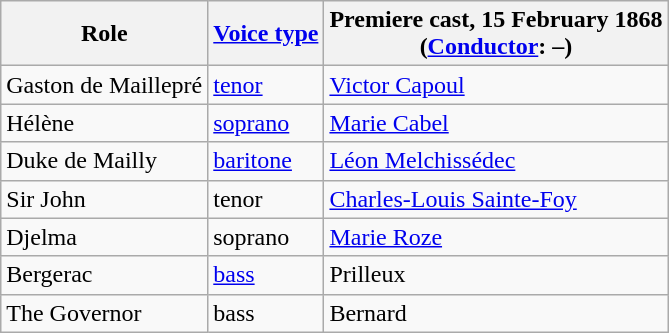<table class="wikitable">
<tr>
<th>Role</th>
<th><a href='#'>Voice type</a></th>
<th>Premiere cast, 15 February 1868<br>(<a href='#'>Conductor</a>: –)</th>
</tr>
<tr>
<td>Gaston de Maillepré</td>
<td><a href='#'>tenor</a></td>
<td><a href='#'>Victor Capoul</a></td>
</tr>
<tr>
<td>Hélène</td>
<td><a href='#'>soprano</a></td>
<td><a href='#'>Marie Cabel</a></td>
</tr>
<tr>
<td>Duke de Mailly</td>
<td><a href='#'>baritone</a></td>
<td><a href='#'>Léon Melchissédec</a></td>
</tr>
<tr>
<td>Sir John</td>
<td>tenor</td>
<td><a href='#'>Charles-Louis Sainte-Foy</a></td>
</tr>
<tr>
<td>Djelma</td>
<td>soprano</td>
<td><a href='#'>Marie Roze</a></td>
</tr>
<tr>
<td>Bergerac</td>
<td><a href='#'>bass</a></td>
<td>Prilleux</td>
</tr>
<tr>
<td>The Governor</td>
<td>bass</td>
<td>Bernard</td>
</tr>
</table>
